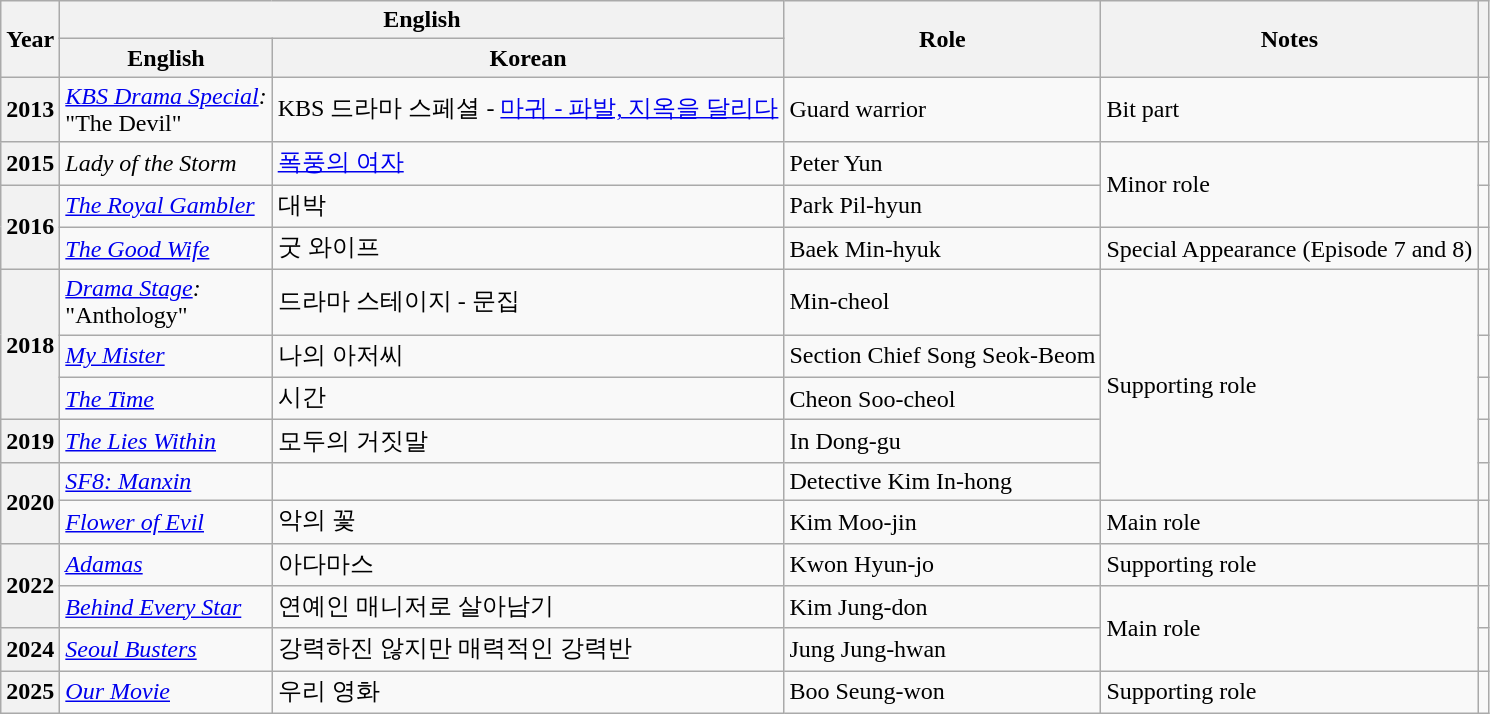<table class="wikitable sortable plainrowheaders">
<tr>
<th rowspan="2">Year</th>
<th colspan="2">English</th>
<th rowspan="2">Role</th>
<th rowspan="2">Notes</th>
<th rowspan="2" class="unsortable"></th>
</tr>
<tr>
<th>English</th>
<th>Korean</th>
</tr>
<tr>
<th scope="row">2013</th>
<td><em><a href='#'>KBS Drama Special</a>:</em><br> "The Devil"</td>
<td>KBS 드라마 스페셜 - <a href='#'>마귀 - 파발, 지옥을 달리다</a></td>
<td>Guard warrior</td>
<td>Bit part</td>
<td></td>
</tr>
<tr>
<th scope="row">2015</th>
<td><em>Lady of the Storm</em></td>
<td><a href='#'>폭풍의 여자</a></td>
<td>Peter Yun</td>
<td rowspan="2">Minor role</td>
<td></td>
</tr>
<tr>
<th scope="row" rowspan="2">2016</th>
<td><em><a href='#'>The Royal Gambler</a></em></td>
<td>대박</td>
<td>Park Pil-hyun</td>
<td></td>
</tr>
<tr>
<td><em><a href='#'>The Good Wife</a></em></td>
<td>굿 와이프</td>
<td>Baek Min-hyuk</td>
<td>Special Appearance (Episode 7 and 8)</td>
<td></td>
</tr>
<tr>
<th scope="row" rowspan="3">2018</th>
<td><em><a href='#'>Drama Stage</a>:</em><br>"Anthology"</td>
<td>드라마 스테이지 - 문집</td>
<td>Min-cheol</td>
<td rowspan="5">Supporting role</td>
<td></td>
</tr>
<tr>
<td><em><a href='#'>My Mister</a></em></td>
<td>나의 아저씨</td>
<td>Section Chief Song Seok-Beom</td>
<td></td>
</tr>
<tr>
<td><em><a href='#'>The Time</a></em></td>
<td>시간</td>
<td>Cheon Soo-cheol</td>
<td></td>
</tr>
<tr>
<th scope="row">2019</th>
<td><em><a href='#'>The Lies Within</a></em></td>
<td>모두의 거짓말</td>
<td>In Dong-gu</td>
<td></td>
</tr>
<tr>
<th scope="row" rowspan="2">2020</th>
<td><em><a href='#'>SF8: Manxin</a></em></td>
<td></td>
<td>Detective Kim In-hong</td>
<td></td>
</tr>
<tr>
<td><em><a href='#'>Flower of Evil</a></em></td>
<td>악의 꽃</td>
<td>Kim Moo-jin</td>
<td>Main role</td>
<td></td>
</tr>
<tr>
<th scope="row" rowspan="2">2022</th>
<td><em><a href='#'>Adamas</a></em></td>
<td>아다마스</td>
<td>Kwon Hyun-jo</td>
<td>Supporting role</td>
<td></td>
</tr>
<tr>
<td><em><a href='#'>Behind Every Star</a></em></td>
<td>연예인 매니저로 살아남기</td>
<td>Kim Jung-don</td>
<td rowspan="2">Main role</td>
<td></td>
</tr>
<tr>
<th scope="row">2024</th>
<td><em><a href='#'>Seoul Busters</a></em></td>
<td>강력하진 않지만 매력적인 강력반</td>
<td>Jung Jung-hwan</td>
<td></td>
</tr>
<tr>
<th>2025</th>
<td><em><a href='#'>Our Movie</a></em></td>
<td>우리 영화</td>
<td>Boo Seung-won</td>
<td>Supporting role</td>
<td></td>
</tr>
</table>
